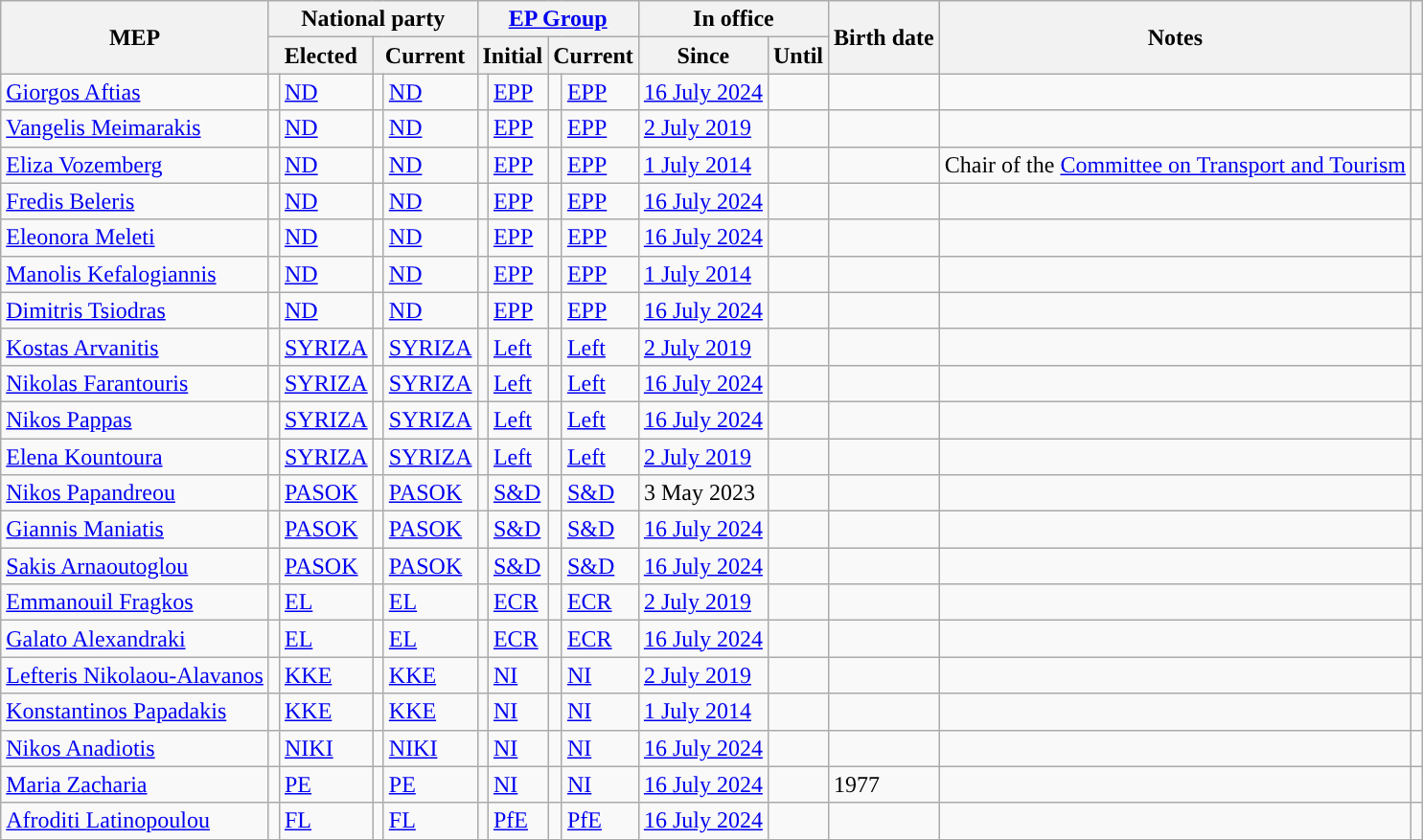<table class="wikitable sortable" style="text-align:left">
<tr>
<th rowspan="2">MEP</th>
<th colspan="4">National party</th>
<th colspan="4"><a href='#'>EP Group</a></th>
<th colspan="2">In office</th>
<th rowspan="2">Birth date</th>
<th rowspan="2">Notes</th>
<th rowspan="2" class="unsortable"></th>
</tr>
<tr>
<th colspan="2">Elected</th>
<th colspan="2">Current</th>
<th colspan="2">Initial</th>
<th colspan="2">Current</th>
<th>Since</th>
<th>Until</th>
</tr>
<tr>
<td><a href='#'>Giorgos Aftias</a></td>
<td style="background: "></td>
<td><a href='#'>ND</a></td>
<td style="background: "></td>
<td><a href='#'>ND</a></td>
<td style="background: "></td>
<td><a href='#'>EPP</a></td>
<td style="background: "></td>
<td><a href='#'>EPP</a></td>
<td><a href='#'>16 July 2024</a></td>
<td></td>
<td></td>
<td></td>
<td></td>
</tr>
<tr>
<td><a href='#'>Vangelis Meimarakis</a></td>
<td style="background: "></td>
<td><a href='#'>ND</a></td>
<td style="background: "></td>
<td><a href='#'>ND</a></td>
<td style="background: "></td>
<td><a href='#'>EPP</a></td>
<td style="background: "></td>
<td><a href='#'>EPP</a></td>
<td><a href='#'>2 July 2019</a></td>
<td></td>
<td></td>
<td></td>
<td></td>
</tr>
<tr>
<td><a href='#'>Eliza Vozemberg</a></td>
<td style="background: "></td>
<td><a href='#'>ND</a></td>
<td style="background: "></td>
<td><a href='#'>ND</a></td>
<td style="background: "></td>
<td><a href='#'>EPP</a></td>
<td style="background: "></td>
<td><a href='#'>EPP</a></td>
<td><a href='#'>1 July 2014</a></td>
<td></td>
<td></td>
<td>Chair of the <a href='#'>Committee on Transport and Tourism</a></td>
<td></td>
</tr>
<tr>
<td><a href='#'>Fredis Beleris</a></td>
<td style="background: "></td>
<td><a href='#'>ND</a></td>
<td style="background: "></td>
<td><a href='#'>ND</a></td>
<td style="background: "></td>
<td><a href='#'>EPP</a></td>
<td style="background: "></td>
<td><a href='#'>EPP</a></td>
<td><a href='#'>16 July 2024</a></td>
<td></td>
<td></td>
<td></td>
<td></td>
</tr>
<tr>
<td><a href='#'>Eleonora Meleti</a></td>
<td style="background: "></td>
<td><a href='#'>ND</a></td>
<td style="background: "></td>
<td><a href='#'>ND</a></td>
<td style="background: "></td>
<td><a href='#'>EPP</a></td>
<td style="background: "></td>
<td><a href='#'>EPP</a></td>
<td><a href='#'>16 July 2024</a></td>
<td></td>
<td></td>
<td></td>
<td></td>
</tr>
<tr>
<td><a href='#'>Manolis Kefalogiannis</a></td>
<td style="background: "></td>
<td><a href='#'>ND</a></td>
<td style="background: "></td>
<td><a href='#'>ND</a></td>
<td style="background: "></td>
<td><a href='#'>EPP</a></td>
<td style="background: "></td>
<td><a href='#'>EPP</a></td>
<td><a href='#'>1 July 2014</a></td>
<td></td>
<td></td>
<td></td>
<td></td>
</tr>
<tr>
<td><a href='#'>Dimitris Tsiodras</a></td>
<td style="background: "></td>
<td><a href='#'>ND</a></td>
<td style="background: "></td>
<td><a href='#'>ND</a></td>
<td style="background: "></td>
<td><a href='#'>EPP</a></td>
<td style="background: "></td>
<td><a href='#'>EPP</a></td>
<td><a href='#'>16 July 2024</a></td>
<td></td>
<td></td>
<td></td>
<td></td>
</tr>
<tr>
<td><a href='#'>Kostas Arvanitis</a></td>
<td style="background: "></td>
<td><a href='#'>SYRIZA</a></td>
<td style="background: "></td>
<td><a href='#'>SYRIZA</a></td>
<td style="background: "></td>
<td><a href='#'>Left</a></td>
<td style="background: "></td>
<td><a href='#'>Left</a></td>
<td><a href='#'>2 July 2019</a></td>
<td></td>
<td></td>
<td></td>
<td></td>
</tr>
<tr>
<td><a href='#'>Nikolas Farantouris</a></td>
<td style="background: "></td>
<td><a href='#'>SYRIZA</a></td>
<td style="background: "></td>
<td><a href='#'>SYRIZA</a></td>
<td style="background: "></td>
<td><a href='#'>Left</a></td>
<td style="background: "></td>
<td><a href='#'>Left</a></td>
<td><a href='#'>16 July 2024</a></td>
<td></td>
<td></td>
<td></td>
<td></td>
</tr>
<tr>
<td><a href='#'>Nikos Pappas</a> </td>
<td style="background: "></td>
<td><a href='#'>SYRIZA</a></td>
<td style="background: "></td>
<td><a href='#'>SYRIZA</a></td>
<td style="background: "></td>
<td><a href='#'>Left</a></td>
<td style="background: "></td>
<td><a href='#'>Left</a></td>
<td><a href='#'>16 July 2024</a></td>
<td></td>
<td></td>
<td></td>
<td></td>
</tr>
<tr>
<td><a href='#'>Elena Kountoura</a></td>
<td style="background: "></td>
<td><a href='#'>SYRIZA</a></td>
<td style="background: "></td>
<td><a href='#'>SYRIZA</a></td>
<td style="background: "></td>
<td><a href='#'>Left</a></td>
<td style="background: "></td>
<td><a href='#'>Left</a></td>
<td><a href='#'>2 July 2019</a></td>
<td></td>
<td></td>
<td></td>
<td></td>
</tr>
<tr>
<td><a href='#'>Nikos Papandreou</a></td>
<td style="background: "></td>
<td><a href='#'>PASOK</a></td>
<td style="background: "></td>
<td><a href='#'>PASOK</a></td>
<td style="background: "></td>
<td><a href='#'>S&D</a></td>
<td style="background: "></td>
<td><a href='#'>S&D</a></td>
<td>3 May 2023</td>
<td></td>
<td></td>
<td></td>
<td></td>
</tr>
<tr>
<td><a href='#'>Giannis Maniatis</a></td>
<td style="background: "></td>
<td><a href='#'>PASOK</a></td>
<td style="background: "></td>
<td><a href='#'>PASOK</a></td>
<td style="background: "></td>
<td><a href='#'>S&D</a></td>
<td style="background: "></td>
<td><a href='#'>S&D</a></td>
<td><a href='#'>16 July 2024</a></td>
<td></td>
<td></td>
<td></td>
<td></td>
</tr>
<tr>
<td><a href='#'>Sakis Arnaoutoglou</a></td>
<td style="background: "></td>
<td><a href='#'>PASOK</a></td>
<td style="background: "></td>
<td><a href='#'>PASOK</a></td>
<td style="background: "></td>
<td><a href='#'>S&D</a></td>
<td style="background: "></td>
<td><a href='#'>S&D</a></td>
<td><a href='#'>16 July 2024</a></td>
<td></td>
<td></td>
<td></td>
<td></td>
</tr>
<tr>
<td><a href='#'>Emmanouil Fragkos</a></td>
<td style="background: "></td>
<td><a href='#'>EL</a></td>
<td style="background: "></td>
<td><a href='#'>EL</a></td>
<td style="background: "></td>
<td><a href='#'>ECR</a></td>
<td style="background: "></td>
<td><a href='#'>ECR</a></td>
<td><a href='#'>2 July 2019</a></td>
<td></td>
<td></td>
<td></td>
<td></td>
</tr>
<tr>
<td><a href='#'>Galato Alexandraki</a></td>
<td style="background: "></td>
<td><a href='#'>EL</a></td>
<td style="background: "></td>
<td><a href='#'>EL</a></td>
<td style="background: "></td>
<td><a href='#'>ECR</a></td>
<td style="background: "></td>
<td><a href='#'>ECR</a></td>
<td><a href='#'>16 July 2024</a></td>
<td></td>
<td></td>
<td></td>
<td></td>
</tr>
<tr>
<td><a href='#'>Lefteris Nikolaou-Alavanos</a></td>
<td style="background: "></td>
<td><a href='#'>KKE</a></td>
<td style="background: "></td>
<td><a href='#'>KKE</a></td>
<td style="background: "></td>
<td><a href='#'>NI</a></td>
<td style="background: "></td>
<td><a href='#'>NI</a></td>
<td><a href='#'>2 July 2019</a></td>
<td></td>
<td></td>
<td></td>
<td></td>
</tr>
<tr>
<td><a href='#'>Konstantinos Papadakis</a></td>
<td style="background: "></td>
<td><a href='#'>KKE</a></td>
<td style="background: "></td>
<td><a href='#'>KKE</a></td>
<td style="background: "></td>
<td><a href='#'>NI</a></td>
<td style="background: "></td>
<td><a href='#'>NI</a></td>
<td><a href='#'>1 July 2014</a></td>
<td></td>
<td></td>
<td></td>
<td></td>
</tr>
<tr>
<td><a href='#'>Nikos Anadiotis</a></td>
<td style="background: "></td>
<td><a href='#'>NIKI</a></td>
<td style="background: "></td>
<td><a href='#'>NIKI</a></td>
<td style="background: "></td>
<td><a href='#'>NI</a></td>
<td style="background: "></td>
<td><a href='#'>NI</a></td>
<td><a href='#'>16 July 2024</a></td>
<td></td>
<td></td>
<td></td>
<td></td>
</tr>
<tr>
<td><a href='#'>Maria Zacharia</a></td>
<td style="background: "></td>
<td><a href='#'>PE</a></td>
<td style="background: "></td>
<td><a href='#'>PE</a></td>
<td style="background: "></td>
<td><a href='#'>NI</a></td>
<td style="background: "></td>
<td><a href='#'>NI</a></td>
<td><a href='#'>16 July 2024</a></td>
<td></td>
<td>1977</td>
<td></td>
<td></td>
</tr>
<tr>
<td><a href='#'>Afroditi Latinopoulou</a></td>
<td style="background: "></td>
<td><a href='#'>FL</a></td>
<td style="background: "></td>
<td><a href='#'>FL</a></td>
<td style="background: "></td>
<td><a href='#'>PfE</a></td>
<td style="background: "></td>
<td><a href='#'>PfE</a></td>
<td><a href='#'>16 July 2024</a></td>
<td></td>
<td></td>
<td></td>
<td></td>
</tr>
<tr>
</tr>
</table>
